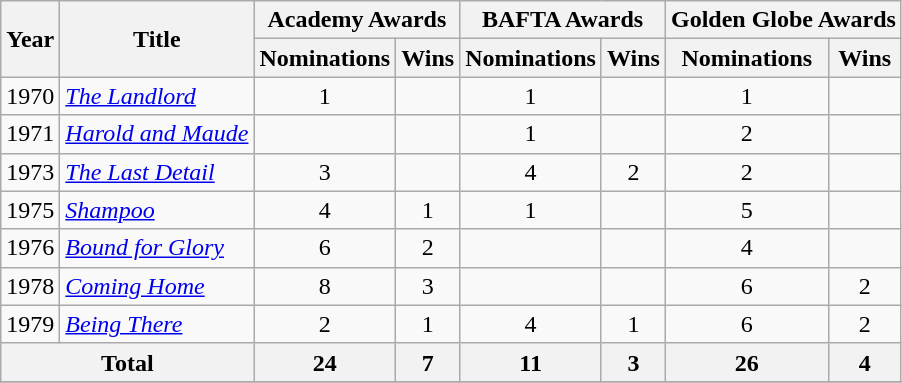<table class="wikitable">
<tr>
<th rowspan="2">Year</th>
<th rowspan="2">Title</th>
<th colspan="2"><strong>Academy Awards</strong></th>
<th colspan="2"><strong>BAFTA Awards</strong></th>
<th colspan="2"><strong>Golden Globe Awards</strong></th>
</tr>
<tr>
<th>Nominations</th>
<th>Wins</th>
<th>Nominations</th>
<th>Wins</th>
<th>Nominations</th>
<th>Wins</th>
</tr>
<tr>
<td>1970</td>
<td><em><a href='#'>The Landlord</a></em></td>
<td align=center>1</td>
<td></td>
<td align=center>1</td>
<td></td>
<td align=center>1</td>
<td></td>
</tr>
<tr>
<td>1971</td>
<td><em><a href='#'>Harold and Maude</a></em></td>
<td></td>
<td></td>
<td align=center>1</td>
<td></td>
<td align=center>2</td>
<td></td>
</tr>
<tr>
<td>1973</td>
<td><em><a href='#'>The Last Detail</a></em></td>
<td align=center>3</td>
<td></td>
<td align=center>4</td>
<td align=center>2</td>
<td align=center>2</td>
<td></td>
</tr>
<tr>
<td>1975</td>
<td><a href='#'><em>Shampoo</em></a></td>
<td align=center>4</td>
<td align=center>1</td>
<td align=center>1</td>
<td></td>
<td align=center>5</td>
<td></td>
</tr>
<tr>
<td>1976</td>
<td><a href='#'><em>Bound for Glory</em></a></td>
<td align=center>6</td>
<td align=center>2</td>
<td></td>
<td></td>
<td align=center>4</td>
<td></td>
</tr>
<tr>
<td>1978</td>
<td><a href='#'><em>Coming Home</em></a></td>
<td align=center>8</td>
<td align=center>3</td>
<td></td>
<td></td>
<td align=center>6</td>
<td align=center>2</td>
</tr>
<tr>
<td>1979</td>
<td><em><a href='#'>Being There</a></em></td>
<td align=center>2</td>
<td align=center>1</td>
<td align=center>4</td>
<td align=center>1</td>
<td align=center>6</td>
<td align=center>2</td>
</tr>
<tr>
<th colspan="2"><strong>Total</strong></th>
<th>24</th>
<th>7</th>
<th>11</th>
<th>3</th>
<th>26</th>
<th>4</th>
</tr>
<tr>
</tr>
</table>
